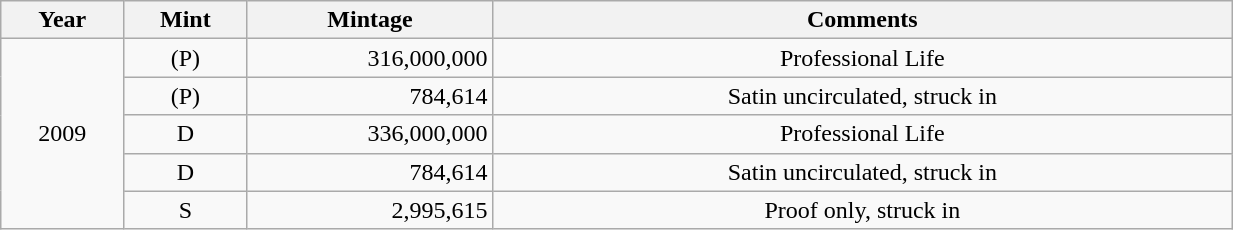<table class="wikitable sortable" style="min-width:65%; text-align:center;">
<tr>
<th width="10%">Year</th>
<th width="10%">Mint</th>
<th width="20%">Mintage</th>
<th width="60%">Comments</th>
</tr>
<tr>
<td rowspan="5">2009</td>
<td>(P)</td>
<td align="right">316,000,000</td>
<td>Professional Life</td>
</tr>
<tr>
<td>(P)</td>
<td align="right">784,614</td>
<td>Satin uncirculated, struck in </td>
</tr>
<tr>
<td>D</td>
<td align="right">336,000,000</td>
<td>Professional Life</td>
</tr>
<tr>
<td>D</td>
<td align="right">784,614</td>
<td>Satin uncirculated, struck in </td>
</tr>
<tr>
<td>S</td>
<td align="right">2,995,615</td>
<td>Proof only, struck in </td>
</tr>
</table>
